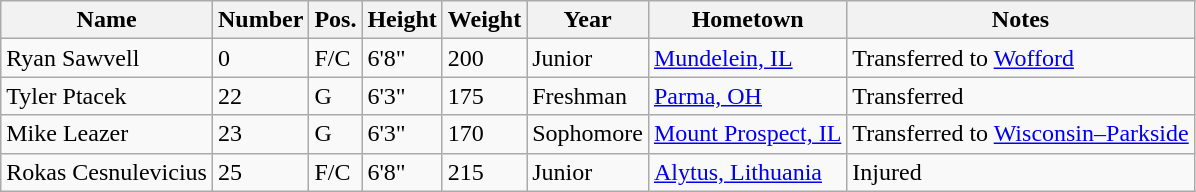<table class="wikitable sortable" border="1">
<tr>
<th>Name</th>
<th>Number</th>
<th>Pos.</th>
<th>Height</th>
<th>Weight</th>
<th>Year</th>
<th>Hometown</th>
<th class="unsortable">Notes</th>
</tr>
<tr>
<td>Ryan Sawvell</td>
<td>0</td>
<td>F/C</td>
<td>6'8"</td>
<td>200</td>
<td>Junior</td>
<td><a href='#'>Mundelein, IL</a></td>
<td>Transferred to <a href='#'>Wofford</a></td>
</tr>
<tr>
<td>Tyler Ptacek</td>
<td>22</td>
<td>G</td>
<td>6'3"</td>
<td>175</td>
<td>Freshman</td>
<td><a href='#'>Parma, OH</a></td>
<td>Transferred</td>
</tr>
<tr>
<td>Mike Leazer</td>
<td>23</td>
<td>G</td>
<td>6'3"</td>
<td>170</td>
<td>Sophomore</td>
<td><a href='#'>Mount Prospect, IL</a></td>
<td>Transferred to <a href='#'>Wisconsin–Parkside</a></td>
</tr>
<tr>
<td>Rokas Cesnulevicius</td>
<td>25</td>
<td>F/C</td>
<td>6'8"</td>
<td>215</td>
<td>Junior</td>
<td><a href='#'>Alytus, Lithuania</a></td>
<td>Injured</td>
</tr>
</table>
